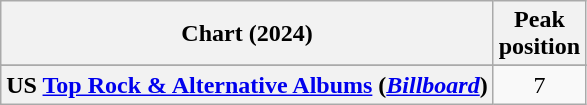<table class="wikitable sortable plainrowheaders" style="text-align:center">
<tr>
<th scope="col">Chart (2024)</th>
<th scope="col">Peak<br>position</th>
</tr>
<tr>
</tr>
<tr>
<th scope="row">US <a href='#'>Top Rock & Alternative Albums</a> (<em><a href='#'>Billboard</a></em>)</th>
<td>7</td>
</tr>
</table>
